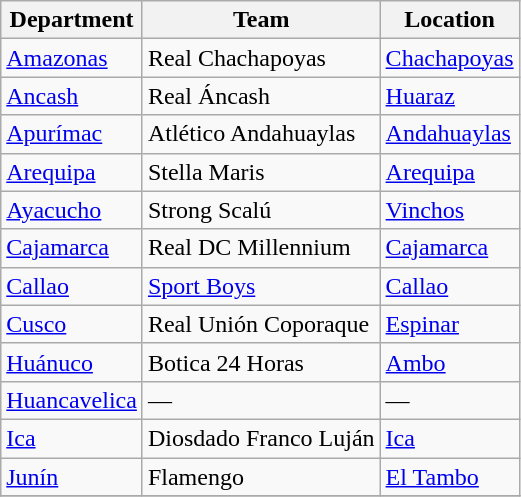<table class="wikitable">
<tr>
<th>Department</th>
<th>Team</th>
<th>Location</th>
</tr>
<tr>
<td><a href='#'>Amazonas</a></td>
<td>Real Chachapoyas</td>
<td><a href='#'>Chachapoyas</a></td>
</tr>
<tr>
<td><a href='#'>Ancash</a></td>
<td>Real Áncash</td>
<td><a href='#'>Huaraz</a></td>
</tr>
<tr>
<td><a href='#'>Apurímac</a></td>
<td>Atlético Andahuaylas</td>
<td><a href='#'>Andahuaylas</a></td>
</tr>
<tr>
<td><a href='#'>Arequipa</a></td>
<td>Stella Maris</td>
<td><a href='#'>Arequipa</a></td>
</tr>
<tr>
<td><a href='#'>Ayacucho</a></td>
<td>Strong Scalú</td>
<td><a href='#'>Vinchos</a></td>
</tr>
<tr>
<td><a href='#'>Cajamarca</a></td>
<td>Real DC Millennium</td>
<td><a href='#'>Cajamarca</a></td>
</tr>
<tr>
<td><a href='#'>Callao</a></td>
<td><a href='#'>Sport Boys</a></td>
<td><a href='#'>Callao</a></td>
</tr>
<tr>
<td><a href='#'>Cusco</a></td>
<td>Real Unión Coporaque</td>
<td><a href='#'>Espinar</a></td>
</tr>
<tr>
<td><a href='#'>Huánuco</a></td>
<td>Botica 24 Horas</td>
<td><a href='#'>Ambo</a></td>
</tr>
<tr>
<td><a href='#'>Huancavelica</a></td>
<td>—</td>
<td>—</td>
</tr>
<tr>
<td><a href='#'>Ica</a></td>
<td>Diosdado Franco Luján</td>
<td><a href='#'>Ica</a></td>
</tr>
<tr>
<td><a href='#'>Junín</a></td>
<td>Flamengo</td>
<td><a href='#'>El Tambo</a></td>
</tr>
<tr>
</tr>
</table>
